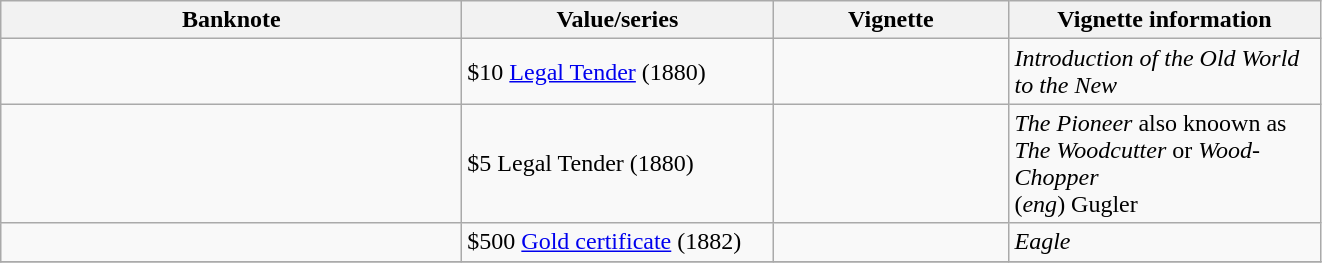<table class="wikitable sortable">
<tr>
<th scope="col" style="width:300px;" class="unsortable">Banknote</th>
<th scope="col" style="width:200px;" class="unsortable">Value/series</th>
<th scope="col" style="width:150px;" class="unsortable">Vignette</th>
<th scope="col" style="width:200px;">Vignette information</th>
</tr>
<tr>
<td></td>
<td>$10 <a href='#'>Legal Tender</a> (1880)</td>
<td></td>
<td><em>Introduction of the Old World to the New</em></td>
</tr>
<tr>
<td></td>
<td>$5 Legal Tender (1880)</td>
<td></td>
<td><em>The Pioneer</em> also knoown as <em>The Woodcutter</em> or <em>Wood-Chopper</em><br>(<em>eng</em>) Gugler</td>
</tr>
<tr>
<td></td>
<td>$500 <a href='#'>Gold certificate</a> (1882)</td>
<td></td>
<td><em>Eagle</em></td>
</tr>
<tr>
</tr>
</table>
